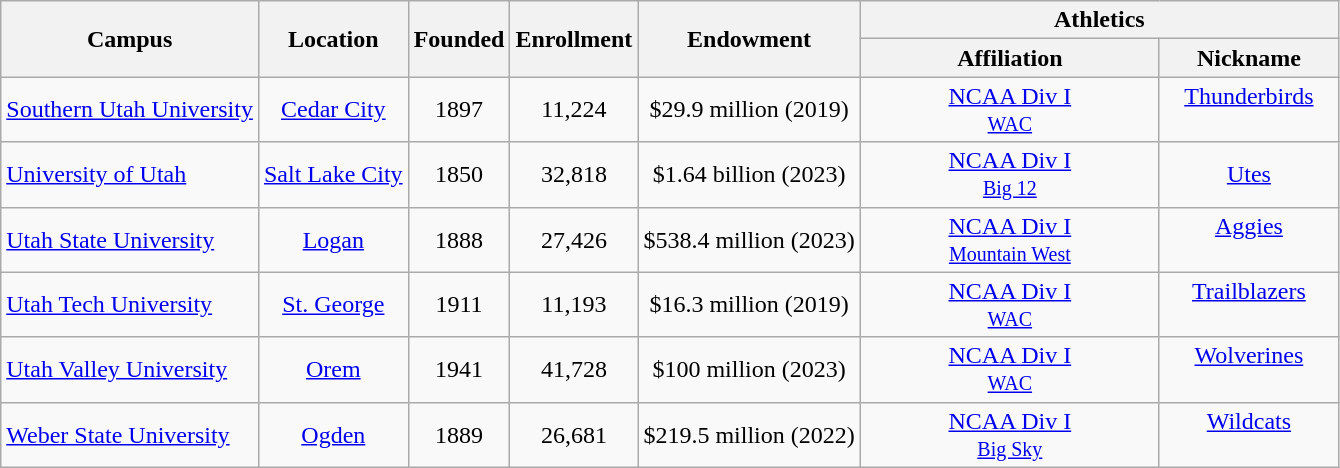<table class="wikitable sortable" style="text-align:center;">
<tr>
<th rowspan="2">Campus</th>
<th rowspan="2">Location</th>
<th rowspan="2">Founded</th>
<th rowspan="2">Enrollment</th>
<th rowspan="2" data-sort-type="number">Endowment</th>
<th colspan="2">Athletics</th>
</tr>
<tr>
<th style="width:12em;">Affiliation</th>
<th style="width:7em;">Nickname</th>
</tr>
<tr>
<td align="left"><a href='#'>Southern Utah University</a></td>
<td><a href='#'>Cedar City</a></td>
<td>1897</td>
<td>11,224</td>
<td data-sort-value="29.9">$29.9 million (2019)</td>
<td><a href='#'>NCAA Div I</a><br><small><a href='#'>WAC</a></small></td>
<td><a href='#'>Thunderbirds</a><br> </td>
</tr>
<tr>
<td align="left"><a href='#'>University of Utah</a></td>
<td><a href='#'>Salt Lake City</a></td>
<td>1850</td>
<td>32,818</td>
<td data-sort-value="1070">$1.64 billion (2023)</td>
<td><a href='#'>NCAA Div I</a><br><small><a href='#'>Big 12</a></small></td>
<td><a href='#'>Utes</a><br></td>
</tr>
<tr>
<td align="left"><a href='#'>Utah State University</a></td>
<td><a href='#'>Logan</a></td>
<td>1888</td>
<td>27,426</td>
<td data-sort-value="427.4">$538.4 million (2023)</td>
<td><a href='#'>NCAA Div I</a><br><small><a href='#'>Mountain West</a></small></td>
<td><a href='#'>Aggies</a><br> </td>
</tr>
<tr>
<td align="left"><a href='#'>Utah Tech University</a></td>
<td><a href='#'>St. George</a></td>
<td>1911</td>
<td>11,193</td>
<td data-sort-value="16.3">$16.3 million (2019)</td>
<td><a href='#'>NCAA Div I</a><br><small><a href='#'>WAC</a></small></td>
<td><a href='#'>Trailblazers</a><br> </td>
</tr>
<tr>
<td align="left"><a href='#'>Utah Valley University</a></td>
<td><a href='#'>Orem</a></td>
<td>1941</td>
<td>41,728</td>
<td data-sort-value="39.8">$100 million (2023)</td>
<td><a href='#'>NCAA Div I</a><br><small><a href='#'>WAC</a></small></td>
<td><a href='#'>Wolverines</a><br> </td>
</tr>
<tr>
<td align="left"><a href='#'>Weber State University</a></td>
<td><a href='#'>Ogden</a></td>
<td>1889</td>
<td>26,681</td>
<td data-sort-value="155.2">$219.5 million (2022)</td>
<td><a href='#'>NCAA Div I</a><br><small><a href='#'>Big Sky</a></small></td>
<td><a href='#'>Wildcats</a><br> </td>
</tr>
</table>
